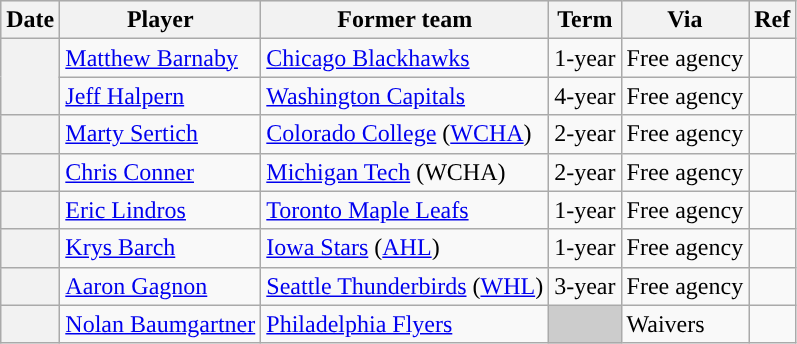<table class="wikitable plainrowheaders">
<tr style="background:#ddd; text-align:center;">
<th>Date</th>
<th>Player</th>
<th>Former team</th>
<th>Term</th>
<th>Via</th>
<th>Ref</th>
</tr>
<tr>
<th scope="row" rowspan=2></th>
<td><a href='#'>Matthew Barnaby</a></td>
<td><a href='#'>Chicago Blackhawks</a></td>
<td>1-year</td>
<td>Free agency</td>
<td></td>
</tr>
<tr>
<td><a href='#'>Jeff Halpern</a></td>
<td><a href='#'>Washington Capitals</a></td>
<td>4-year</td>
<td>Free agency</td>
<td></td>
</tr>
<tr>
<th scope="row"></th>
<td><a href='#'>Marty Sertich</a></td>
<td><a href='#'>Colorado College</a> (<a href='#'>WCHA</a>)</td>
<td>2-year</td>
<td>Free agency</td>
<td></td>
</tr>
<tr>
<th scope="row"></th>
<td><a href='#'>Chris Conner</a></td>
<td><a href='#'>Michigan Tech</a> (WCHA)</td>
<td>2-year</td>
<td>Free agency</td>
<td></td>
</tr>
<tr>
<th scope="row"></th>
<td><a href='#'>Eric Lindros</a></td>
<td><a href='#'>Toronto Maple Leafs</a></td>
<td>1-year</td>
<td>Free agency</td>
<td></td>
</tr>
<tr>
<th scope="row"></th>
<td><a href='#'>Krys Barch</a></td>
<td><a href='#'>Iowa Stars</a> (<a href='#'>AHL</a>)</td>
<td>1-year</td>
<td>Free agency</td>
<td></td>
</tr>
<tr>
<th scope="row"></th>
<td><a href='#'>Aaron Gagnon</a></td>
<td><a href='#'>Seattle Thunderbirds</a> (<a href='#'>WHL</a>)</td>
<td>3-year</td>
<td>Free agency</td>
<td></td>
</tr>
<tr>
<th scope="row"></th>
<td><a href='#'>Nolan Baumgartner</a></td>
<td><a href='#'>Philadelphia Flyers</a></td>
<td style="background:#ccc"></td>
<td>Waivers</td>
<td></td>
</tr>
</table>
